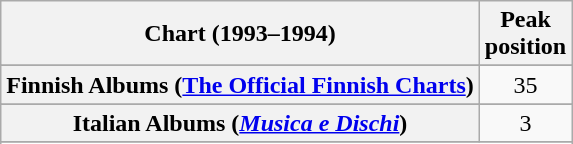<table class="wikitable sortable plainrowheaders" style="text-align:center">
<tr>
<th scope="col">Chart (1993–1994)</th>
<th scope="col">Peak<br>position</th>
</tr>
<tr>
</tr>
<tr>
</tr>
<tr>
</tr>
<tr>
</tr>
<tr>
<th scope="row">Finnish Albums (<a href='#'>The Official Finnish Charts</a>)</th>
<td>35</td>
</tr>
<tr>
</tr>
<tr>
<th scope="row">Italian Albums (<em><a href='#'>Musica e Dischi</a></em>)</th>
<td>3</td>
</tr>
<tr>
</tr>
<tr>
</tr>
<tr>
</tr>
<tr>
</tr>
<tr>
</tr>
<tr>
</tr>
<tr>
</tr>
</table>
